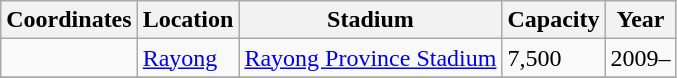<table class="wikitable sortable">
<tr>
<th>Coordinates</th>
<th>Location</th>
<th>Stadium</th>
<th>Capacity</th>
<th>Year</th>
</tr>
<tr>
<td></td>
<td><a href='#'>Rayong</a></td>
<td><a href='#'>Rayong Province Stadium</a></td>
<td>7,500</td>
<td>2009–</td>
</tr>
<tr>
</tr>
</table>
